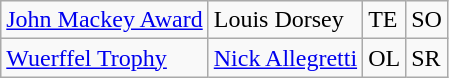<table class="wikitable">
<tr>
<td><a href='#'>John Mackey Award</a></td>
<td>Louis Dorsey</td>
<td>TE</td>
<td>SO</td>
</tr>
<tr>
<td><a href='#'>Wuerffel Trophy</a></td>
<td><a href='#'>Nick Allegretti</a></td>
<td>OL</td>
<td>SR</td>
</tr>
</table>
